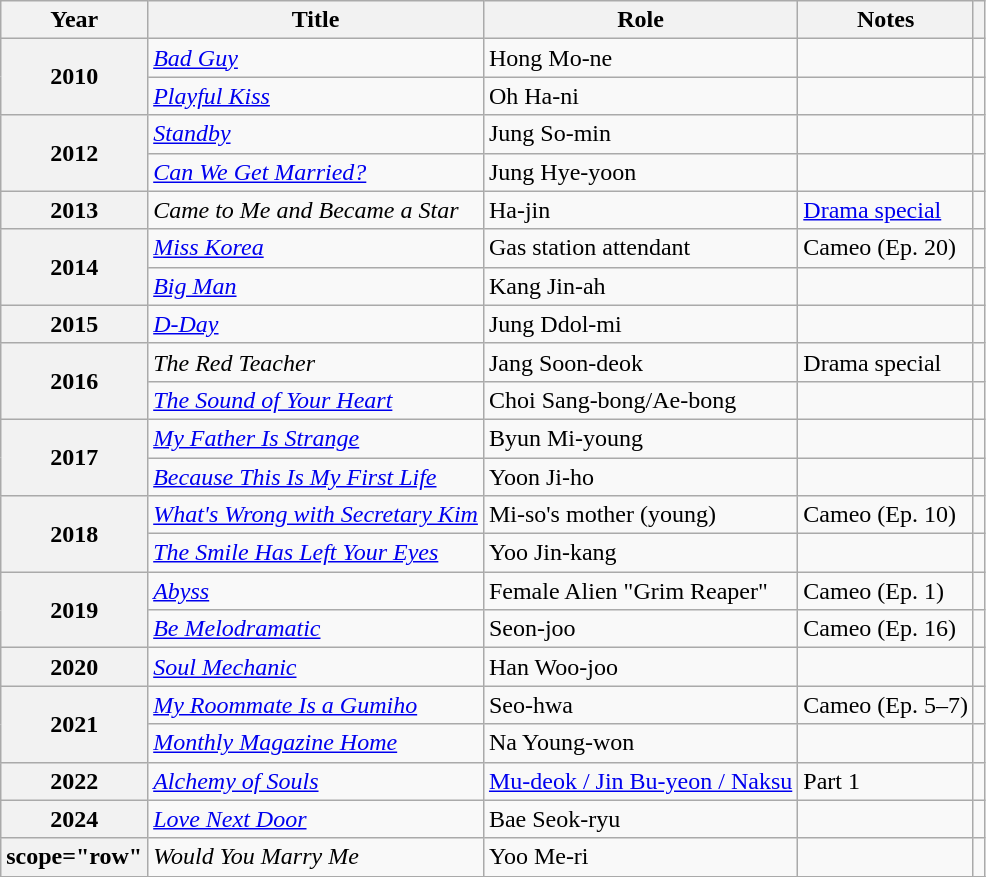<table class="wikitable plainrowheaders sortable">
<tr>
<th scope="col">Year</th>
<th scope="col">Title</th>
<th scope="col">Role</th>
<th scope="col">Notes</th>
<th scope="col" class="unsortable"></th>
</tr>
<tr>
<th scope="row" rowspan="2">2010</th>
<td><em><a href='#'>Bad Guy</a></em></td>
<td>Hong Mo-ne</td>
<td></td>
<td style="text-align:center"></td>
</tr>
<tr>
<td><em><a href='#'>Playful Kiss</a></em></td>
<td>Oh Ha-ni</td>
<td></td>
<td style="text-align:center"></td>
</tr>
<tr>
<th scope="row" rowspan="2">2012</th>
<td><em><a href='#'>Standby</a></em></td>
<td>Jung So-min</td>
<td></td>
<td style="text-align:center"></td>
</tr>
<tr>
<td><em><a href='#'>Can We Get Married?</a></em></td>
<td>Jung Hye-yoon</td>
<td></td>
<td style="text-align:center"></td>
</tr>
<tr>
<th scope="row">2013</th>
<td><em>Came to Me and Became a Star</em></td>
<td>Ha-jin</td>
<td><a href='#'>Drama special</a></td>
<td style="text-align:center"></td>
</tr>
<tr>
<th scope="row" rowspan="2">2014</th>
<td><em><a href='#'>Miss Korea</a></em></td>
<td>Gas station attendant</td>
<td>Cameo (Ep. 20)</td>
<td style="text-align:center"></td>
</tr>
<tr>
<td><em><a href='#'>Big Man</a></em></td>
<td>Kang Jin-ah</td>
<td></td>
<td style="text-align:center"></td>
</tr>
<tr>
<th scope="row">2015</th>
<td><em><a href='#'>D-Day</a></em></td>
<td>Jung Ddol-mi</td>
<td></td>
<td style="text-align:center"></td>
</tr>
<tr>
<th scope="row" rowspan="2">2016</th>
<td><em>The Red Teacher</em></td>
<td>Jang Soon-deok</td>
<td>Drama special</td>
<td style="text-align:center"></td>
</tr>
<tr>
<td><em><a href='#'>The Sound of Your Heart</a></em></td>
<td>Choi Sang-bong/Ae-bong</td>
<td></td>
<td style="text-align:center"></td>
</tr>
<tr>
<th scope="row" rowspan="2">2017</th>
<td><em><a href='#'>My Father Is Strange</a></em></td>
<td>Byun Mi-young</td>
<td></td>
<td style="text-align:center"></td>
</tr>
<tr>
<td><em><a href='#'>Because This Is My First Life</a></em></td>
<td>Yoon Ji-ho</td>
<td></td>
<td style="text-align:center"></td>
</tr>
<tr>
<th scope="row" rowspan="2">2018</th>
<td><em><a href='#'>What's Wrong with Secretary Kim</a></em></td>
<td>Mi-so's mother (young)</td>
<td>Cameo (Ep. 10)</td>
<td style="text-align:center"></td>
</tr>
<tr>
<td><em><a href='#'>The Smile Has Left Your Eyes</a></em></td>
<td>Yoo Jin-kang</td>
<td></td>
<td style="text-align:center"></td>
</tr>
<tr>
<th scope="row" rowspan="2">2019</th>
<td><em><a href='#'>Abyss</a></em></td>
<td>Female Alien "Grim Reaper"</td>
<td>Cameo (Ep. 1)</td>
<td style="text-align:center"></td>
</tr>
<tr>
<td><em><a href='#'>Be Melodramatic</a></em></td>
<td>Seon-joo</td>
<td>Cameo (Ep. 16)</td>
<td style="text-align:center"></td>
</tr>
<tr>
<th scope="row">2020</th>
<td><em><a href='#'>Soul Mechanic</a></em></td>
<td>Han Woo-joo</td>
<td></td>
<td style="text-align:center"></td>
</tr>
<tr>
<th scope="row" rowspan="2">2021</th>
<td><em><a href='#'>My Roommate Is a Gumiho</a></em></td>
<td>Seo-hwa</td>
<td>Cameo (Ep. 5–7)</td>
<td style="text-align:center"></td>
</tr>
<tr>
<td><em><a href='#'>Monthly Magazine Home</a></em></td>
<td>Na Young-won</td>
<td></td>
<td style="text-align:center"></td>
</tr>
<tr>
<th scope="row">2022</th>
<td><em><a href='#'>Alchemy of Souls</a></em></td>
<td><a href='#'>Mu-deok / Jin Bu-yeon / Naksu</a></td>
<td>Part 1</td>
<td style="text-align:center"></td>
</tr>
<tr>
<th scope="row">2024</th>
<td><em><a href='#'>Love Next Door</a></em></td>
<td>Bae Seok-ryu</td>
<td></td>
<td style="text-align:center"></td>
</tr>
<tr>
<th>scope="row" </th>
<td><em>Would You Marry Me</em></td>
<td>Yoo Me-ri</td>
<td></td>
<td style="text-align:center"></td>
</tr>
<tr>
</tr>
</table>
